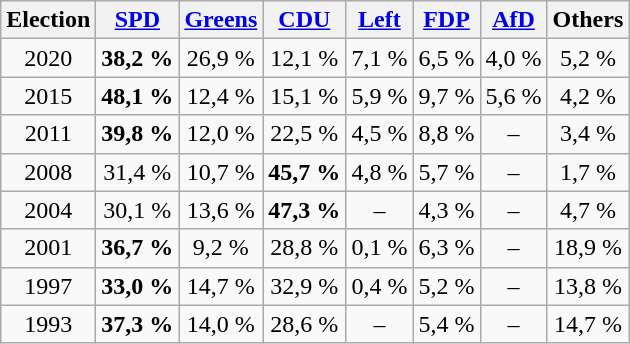<table class="wikitable zebra" style="text-align:center">
<tr class="hintergrundfarbe5">
<th style="text-align:left">Election</th>
<th><a href='#'>SPD</a></th>
<th><a href='#'>Greens</a></th>
<th><a href='#'>CDU</a></th>
<th><a href='#'>Left</a></th>
<th><a href='#'>FDP</a></th>
<th><a href='#'>AfD</a></th>
<th>Others</th>
</tr>
<tr>
<td>2020</td>
<td><strong>38,2 %</strong></td>
<td>26,9 %</td>
<td>12,1 %</td>
<td>7,1 %</td>
<td>6,5 %</td>
<td>4,0 %</td>
<td>5,2 %</td>
</tr>
<tr>
<td>2015</td>
<td><strong>48,1 %</strong></td>
<td>12,4 %</td>
<td>15,1 %</td>
<td>5,9 %</td>
<td>9,7 %</td>
<td>5,6 %</td>
<td>4,2 %</td>
</tr>
<tr>
<td>2011</td>
<td><strong>39,8 %</strong></td>
<td>12,0 %</td>
<td>22,5 %</td>
<td>4,5 %</td>
<td>8,8 %</td>
<td>–</td>
<td>3,4 %</td>
</tr>
<tr>
<td>2008</td>
<td>31,4 %</td>
<td>10,7 %</td>
<td><strong>45,7 %</strong></td>
<td>4,8 %</td>
<td>5,7 %</td>
<td>–</td>
<td>1,7 %</td>
</tr>
<tr>
<td>2004</td>
<td>30,1 %</td>
<td>13,6 %</td>
<td><strong>47,3 %</strong></td>
<td>–</td>
<td>4,3 %</td>
<td>–</td>
<td>4,7 %</td>
</tr>
<tr>
<td>2001</td>
<td><strong>36,7 %</strong></td>
<td>9,2 %</td>
<td>28,8 %</td>
<td>0,1 %</td>
<td>6,3 %</td>
<td>–</td>
<td>18,9 %</td>
</tr>
<tr>
<td>1997</td>
<td><strong>33,0 %</strong></td>
<td>14,7 %</td>
<td>32,9 %</td>
<td>0,4 %</td>
<td>5,2 %</td>
<td>–</td>
<td>13,8 %</td>
</tr>
<tr>
<td>1993</td>
<td><strong>37,3 %</strong></td>
<td>14,0 %</td>
<td>28,6 %</td>
<td>–</td>
<td>5,4 %</td>
<td>–</td>
<td>14,7 %</td>
</tr>
</table>
